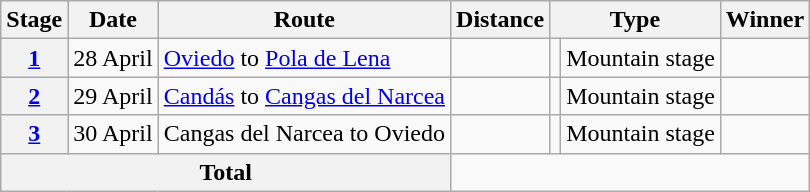<table class="wikitable">
<tr>
<th scope=col>Stage</th>
<th scope=col>Date</th>
<th scope=col>Route</th>
<th scope=col>Distance</th>
<th scope=col colspan="2">Type</th>
<th scope=col>Winner</th>
</tr>
<tr>
<th scope="row" style="text-align:center;"><a href='#'>1</a></th>
<td style="text-align:center;">28 April</td>
<td><a href='#'>Oviedo</a> to <a href='#'>Pola de Lena</a></td>
<td style="text-align:center;"></td>
<td></td>
<td>Mountain stage</td>
<td></td>
</tr>
<tr>
<th scope="row" style="text-align:center;"><a href='#'>2</a></th>
<td style="text-align:center;">29 April</td>
<td><a href='#'>Candás</a> to <a href='#'>Cangas del Narcea</a></td>
<td style="text-align:center;"></td>
<td></td>
<td>Mountain stage</td>
<td></td>
</tr>
<tr>
<th scope="row" style="text-align:center;"><a href='#'>3</a></th>
<td style="text-align:center;">30 April</td>
<td>Cangas del Narcea to Oviedo</td>
<td style="text-align:center;"></td>
<td></td>
<td>Mountain stage</td>
<td></td>
</tr>
<tr>
<th colspan="3">Total</th>
<td colspan="5" align="center"></td>
</tr>
</table>
